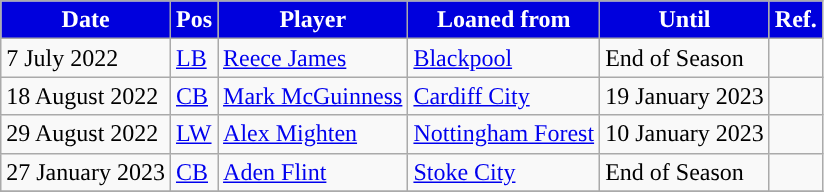<table class="wikitable plainrowheaders sortable">
<tr>
<th style="background:#0000DD; color:#FFFFFF; ">Date</th>
<th style="background:#0000DD; color:#FFFFFF; ">Pos</th>
<th style="background:#0000DD; color:#FFFFFF; ">Player</th>
<th style="background:#0000DD; color:#FFFFFF; ">Loaned from</th>
<th style="background:#0000DD; color:#FFFFFF; ">Until</th>
<th style="background:#0000DD; color:#FFFFFF; ">Ref.</th>
</tr>
<tr>
<td>7 July 2022</td>
<td><a href='#'>LB</a></td>
<td> <a href='#'>Reece James</a></td>
<td> <a href='#'>Blackpool</a></td>
<td>End of Season</td>
<td></td>
</tr>
<tr>
<td>18 August 2022</td>
<td><a href='#'>CB</a></td>
<td> <a href='#'>Mark McGuinness</a></td>
<td> <a href='#'>Cardiff City</a></td>
<td>19 January 2023</td>
<td></td>
</tr>
<tr>
<td>29 August 2022</td>
<td><a href='#'>LW</a></td>
<td> <a href='#'>Alex Mighten</a></td>
<td> <a href='#'>Nottingham Forest</a></td>
<td>10 January 2023</td>
<td></td>
</tr>
<tr>
<td>27 January 2023</td>
<td><a href='#'>CB</a></td>
<td> <a href='#'>Aden Flint</a></td>
<td> <a href='#'>Stoke City</a></td>
<td>End of Season</td>
<td></td>
</tr>
<tr>
</tr>
</table>
